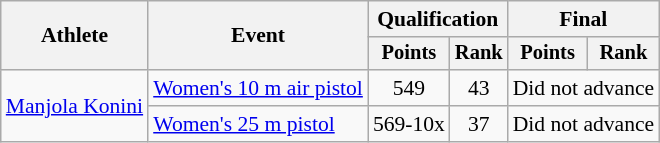<table class="wikitable" style="font-size:90%">
<tr>
<th rowspan="2">Athlete</th>
<th rowspan="2">Event</th>
<th colspan=2>Qualification</th>
<th colspan=2>Final</th>
</tr>
<tr style="font-size:95%">
<th>Points</th>
<th>Rank</th>
<th>Points</th>
<th>Rank</th>
</tr>
<tr align=center>
<td align=left rowspan=2><a href='#'>Manjola Konini</a></td>
<td align=left><a href='#'>Women's 10 m air pistol</a></td>
<td>549</td>
<td>43</td>
<td colspan=2>Did not advance</td>
</tr>
<tr align=center>
<td align=left><a href='#'>Women's 25 m pistol</a></td>
<td>569-10x</td>
<td>37</td>
<td colspan=2>Did not advance</td>
</tr>
</table>
